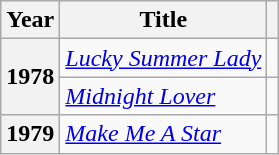<table class="wikitable">
<tr>
<th>Year</th>
<th>Title</th>
<th></th>
</tr>
<tr>
<th rowspan="2">1978</th>
<td><em><a href='#'>Lucky Summer Lady</a></em></td>
<td></td>
</tr>
<tr>
<td><em><a href='#'>Midnight Lover</a></em></td>
<td></td>
</tr>
<tr>
<th>1979</th>
<td><em><a href='#'>Make Me A Star</a></em></td>
<td></td>
</tr>
</table>
